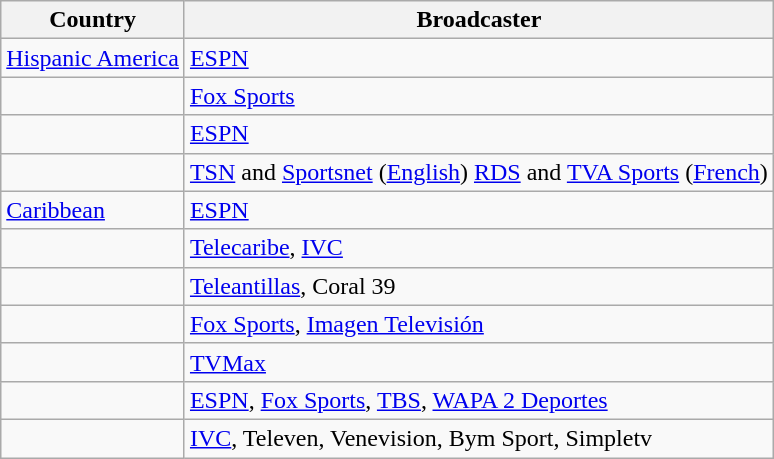<table class="wikitable">
<tr>
<th>Country</th>
<th>Broadcaster</th>
</tr>
<tr>
<td><a href='#'>Hispanic America</a></td>
<td><a href='#'>ESPN</a></td>
</tr>
<tr>
<td></td>
<td><a href='#'>Fox Sports</a></td>
</tr>
<tr>
<td></td>
<td><a href='#'>ESPN</a></td>
</tr>
<tr>
<td></td>
<td><a href='#'>TSN</a> and <a href='#'>Sportsnet</a> (<a href='#'>English</a>) <a href='#'>RDS</a> and <a href='#'>TVA Sports</a> (<a href='#'>French</a>)</td>
</tr>
<tr>
<td> <a href='#'>Caribbean</a></td>
<td><a href='#'>ESPN</a></td>
</tr>
<tr>
<td></td>
<td><a href='#'>Telecaribe</a>, <a href='#'>IVC</a></td>
</tr>
<tr>
<td></td>
<td><a href='#'>Teleantillas</a>, Coral 39</td>
</tr>
<tr>
<td></td>
<td><a href='#'>Fox Sports</a>, <a href='#'>Imagen Televisión</a></td>
</tr>
<tr>
<td></td>
<td><a href='#'>TVMax</a></td>
</tr>
<tr>
<td></td>
<td><a href='#'>ESPN</a>, <a href='#'>Fox Sports</a>, <a href='#'>TBS</a>, <a href='#'>WAPA 2 Deportes</a></td>
</tr>
<tr>
<td></td>
<td><a href='#'>IVC</a>, Televen, Venevision, Bym Sport, Simpletv</td>
</tr>
</table>
